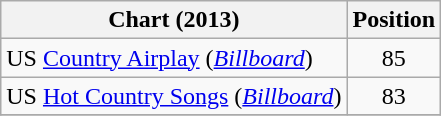<table class="wikitable sortable">
<tr>
<th scope="col">Chart (2013)</th>
<th scope="col">Position</th>
</tr>
<tr>
<td>US <a href='#'>Country Airplay</a> (<em><a href='#'>Billboard</a></em>)</td>
<td align="center">85</td>
</tr>
<tr>
<td>US <a href='#'>Hot Country Songs</a> (<em><a href='#'>Billboard</a></em>)</td>
<td align="center">83</td>
</tr>
<tr>
</tr>
</table>
